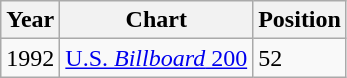<table class="wikitable">
<tr>
<th>Year</th>
<th>Chart</th>
<th>Position</th>
</tr>
<tr>
<td>1992</td>
<td><a href='#'>U.S. <em>Billboard</em> 200</a></td>
<td>52</td>
</tr>
</table>
